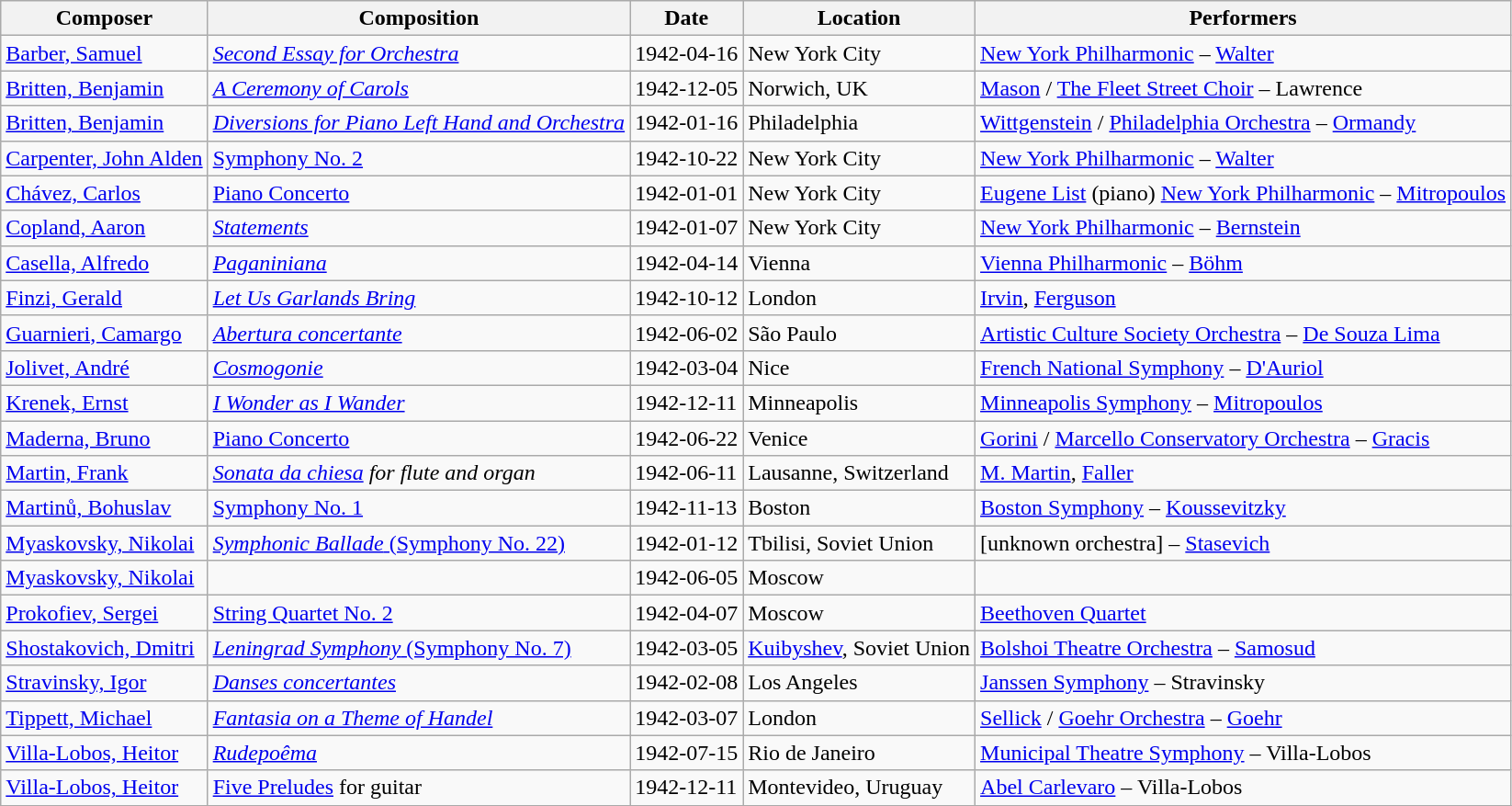<table class="wikitable sortable">
<tr>
<th>Composer</th>
<th>Composition</th>
<th>Date</th>
<th>Location</th>
<th>Performers</th>
</tr>
<tr>
<td><a href='#'>Barber, Samuel</a></td>
<td><em><a href='#'>Second Essay for Orchestra</a></em></td>
<td>1942-04-16</td>
<td>New York City</td>
<td><a href='#'>New York Philharmonic</a> – <a href='#'>Walter</a></td>
</tr>
<tr>
<td><a href='#'>Britten, Benjamin</a></td>
<td><em><a href='#'>A Ceremony of Carols</a></em></td>
<td>1942-12-05</td>
<td>Norwich, UK</td>
<td><a href='#'>Mason</a> / <a href='#'>The Fleet Street Choir</a> – Lawrence</td>
</tr>
<tr>
<td><a href='#'>Britten, Benjamin</a></td>
<td><em><a href='#'>Diversions for Piano Left Hand and Orchestra</a></em></td>
<td>1942-01-16</td>
<td>Philadelphia</td>
<td><a href='#'>Wittgenstein</a> / <a href='#'>Philadelphia Orchestra</a> – <a href='#'>Ormandy</a></td>
</tr>
<tr>
<td><a href='#'>Carpenter, John Alden</a></td>
<td><a href='#'>Symphony No. 2</a></td>
<td>1942-10-22</td>
<td>New York City</td>
<td><a href='#'>New York Philharmonic</a> – <a href='#'>Walter</a></td>
</tr>
<tr>
<td><a href='#'>Chávez, Carlos</a></td>
<td><a href='#'>Piano Concerto</a></td>
<td>1942-01-01</td>
<td>New York City</td>
<td><a href='#'>Eugene List</a> (piano) <a href='#'>New York Philharmonic</a> – <a href='#'>Mitropoulos</a></td>
</tr>
<tr>
<td><a href='#'>Copland, Aaron</a></td>
<td><em><a href='#'>Statements</a></em></td>
<td>1942-01-07</td>
<td>New York City</td>
<td><a href='#'>New York Philharmonic</a> – <a href='#'>Bernstein</a></td>
</tr>
<tr>
<td><a href='#'>Casella, Alfredo</a></td>
<td><em><a href='#'>Paganiniana</a></em></td>
<td>1942-04-14</td>
<td>Vienna</td>
<td><a href='#'>Vienna Philharmonic</a> – <a href='#'>Böhm</a></td>
</tr>
<tr>
<td><a href='#'>Finzi, Gerald</a></td>
<td><em><a href='#'>Let Us Garlands Bring</a></em></td>
<td>1942-10-12</td>
<td>London</td>
<td><a href='#'>Irvin</a>, <a href='#'>Ferguson</a></td>
</tr>
<tr>
<td><a href='#'>Guarnieri, Camargo</a></td>
<td><em><a href='#'>Abertura concertante</a></em></td>
<td>1942-06-02</td>
<td>São Paulo</td>
<td><a href='#'>Artistic Culture Society Orchestra</a> – <a href='#'>De Souza Lima</a></td>
</tr>
<tr>
<td><a href='#'>Jolivet, André</a></td>
<td><em><a href='#'>Cosmogonie</a></em></td>
<td>1942-03-04</td>
<td>Nice</td>
<td><a href='#'>French National Symphony</a> – <a href='#'>D'Auriol</a></td>
</tr>
<tr>
<td><a href='#'>Krenek, Ernst</a></td>
<td><em><a href='#'>I Wonder as I Wander</a></em></td>
<td>1942-12-11</td>
<td>Minneapolis</td>
<td><a href='#'>Minneapolis Symphony</a> – <a href='#'>Mitropoulos</a></td>
</tr>
<tr>
<td><a href='#'>Maderna, Bruno</a></td>
<td><a href='#'>Piano Concerto</a></td>
<td>1942-06-22</td>
<td>Venice</td>
<td><a href='#'>Gorini</a> / <a href='#'>Marcello Conservatory Orchestra</a> – <a href='#'>Gracis</a></td>
</tr>
<tr>
<td><a href='#'>Martin, Frank</a></td>
<td><em><a href='#'>Sonata da chiesa</a> for flute and organ</em></td>
<td>1942-06-11</td>
<td>Lausanne, Switzerland</td>
<td><a href='#'>M. Martin</a>, <a href='#'>Faller</a></td>
</tr>
<tr>
<td><a href='#'>Martinů, Bohuslav</a></td>
<td><a href='#'>Symphony No. 1</a></td>
<td>1942-11-13</td>
<td>Boston</td>
<td><a href='#'>Boston Symphony</a> – <a href='#'>Koussevitzky</a></td>
</tr>
<tr>
<td><a href='#'>Myaskovsky, Nikolai</a></td>
<td><a href='#'><em>Symphonic Ballade</em> (Symphony No. 22)</a></td>
<td>1942-01-12</td>
<td>Tbilisi, Soviet Union</td>
<td>[unknown orchestra] – <a href='#'>Stasevich</a></td>
</tr>
<tr>
<td><a href='#'>Myaskovsky, Nikolai</a></td>
<td></td>
<td>1942-06-05</td>
<td>Moscow</td>
<td></td>
</tr>
<tr>
<td><a href='#'>Prokofiev, Sergei</a></td>
<td><a href='#'>String Quartet No. 2</a></td>
<td>1942-04-07</td>
<td>Moscow</td>
<td><a href='#'>Beethoven Quartet</a></td>
</tr>
<tr>
<td><a href='#'>Shostakovich, Dmitri</a></td>
<td><a href='#'><em>Leningrad Symphony</em> (Symphony No. 7)</a></td>
<td>1942-03-05</td>
<td><a href='#'>Kuibyshev</a>, Soviet Union</td>
<td><a href='#'>Bolshoi Theatre Orchestra</a> – <a href='#'>Samosud</a></td>
</tr>
<tr>
<td><a href='#'>Stravinsky, Igor</a></td>
<td><em><a href='#'>Danses concertantes</a></em></td>
<td>1942-02-08</td>
<td>Los Angeles</td>
<td><a href='#'>Janssen Symphony</a> – Stravinsky</td>
</tr>
<tr>
<td><a href='#'>Tippett, Michael</a></td>
<td><em><a href='#'>Fantasia on a Theme of Handel</a></em></td>
<td>1942-03-07</td>
<td>London</td>
<td><a href='#'>Sellick</a> / <a href='#'>Goehr Orchestra</a> – <a href='#'>Goehr</a></td>
</tr>
<tr>
<td><a href='#'>Villa-Lobos, Heitor</a></td>
<td><em><a href='#'>Rudepoêma</a></em></td>
<td>1942-07-15</td>
<td>Rio de Janeiro</td>
<td><a href='#'>Municipal Theatre Symphony</a> – Villa-Lobos</td>
</tr>
<tr>
<td><a href='#'>Villa-Lobos, Heitor</a></td>
<td><a href='#'>Five Preludes</a> for guitar</td>
<td>1942-12-11</td>
<td>Montevideo, Uruguay</td>
<td><a href='#'>Abel Carlevaro</a> – Villa-Lobos</td>
</tr>
<tr>
</tr>
</table>
